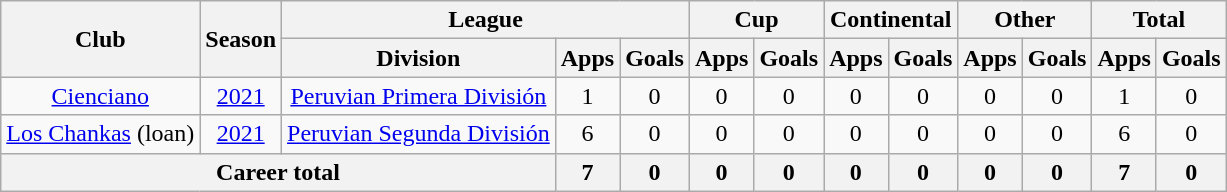<table class="wikitable" style="text-align: center">
<tr>
<th rowspan="2">Club</th>
<th rowspan="2">Season</th>
<th colspan="3">League</th>
<th colspan="2">Cup</th>
<th colspan="2">Continental</th>
<th colspan="2">Other</th>
<th colspan="2">Total</th>
</tr>
<tr>
<th>Division</th>
<th>Apps</th>
<th>Goals</th>
<th>Apps</th>
<th>Goals</th>
<th>Apps</th>
<th>Goals</th>
<th>Apps</th>
<th>Goals</th>
<th>Apps</th>
<th>Goals</th>
</tr>
<tr>
<td><a href='#'>Cienciano</a></td>
<td><a href='#'>2021</a></td>
<td><a href='#'>Peruvian Primera División</a></td>
<td>1</td>
<td>0</td>
<td>0</td>
<td>0</td>
<td>0</td>
<td>0</td>
<td>0</td>
<td>0</td>
<td>1</td>
<td>0</td>
</tr>
<tr>
<td><a href='#'>Los Chankas</a> (loan)</td>
<td><a href='#'>2021</a></td>
<td><a href='#'>Peruvian Segunda División</a></td>
<td>6</td>
<td>0</td>
<td>0</td>
<td>0</td>
<td>0</td>
<td>0</td>
<td>0</td>
<td>0</td>
<td>6</td>
<td>0</td>
</tr>
<tr>
<th colspan="3"><strong>Career total</strong></th>
<th>7</th>
<th>0</th>
<th>0</th>
<th>0</th>
<th>0</th>
<th>0</th>
<th>0</th>
<th>0</th>
<th>7</th>
<th>0</th>
</tr>
</table>
